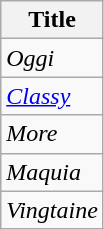<table class="wikitable">
<tr>
<th>Title</th>
</tr>
<tr>
<td><em>Oggi</em></td>
</tr>
<tr>
<td><em><a href='#'>Classy</a></em></td>
</tr>
<tr>
<td><em>More</em></td>
</tr>
<tr>
<td><em>Maquia</em></td>
</tr>
<tr>
<td><em>Vingtaine</em></td>
</tr>
</table>
